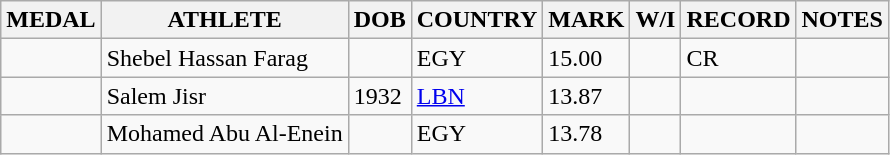<table class="wikitable">
<tr>
<th>MEDAL</th>
<th>ATHLETE</th>
<th>DOB</th>
<th>COUNTRY</th>
<th>MARK</th>
<th>W/I</th>
<th>RECORD</th>
<th>NOTES</th>
</tr>
<tr>
<td></td>
<td>Shebel Hassan Farag</td>
<td></td>
<td>EGY</td>
<td>15.00</td>
<td></td>
<td>CR</td>
<td></td>
</tr>
<tr>
<td></td>
<td>Salem Jisr</td>
<td>1932</td>
<td><a href='#'>LBN</a></td>
<td>13.87</td>
<td></td>
<td></td>
<td></td>
</tr>
<tr>
<td></td>
<td>Mohamed Abu Al-Enein</td>
<td></td>
<td>EGY</td>
<td>13.78</td>
<td></td>
<td></td>
<td></td>
</tr>
</table>
